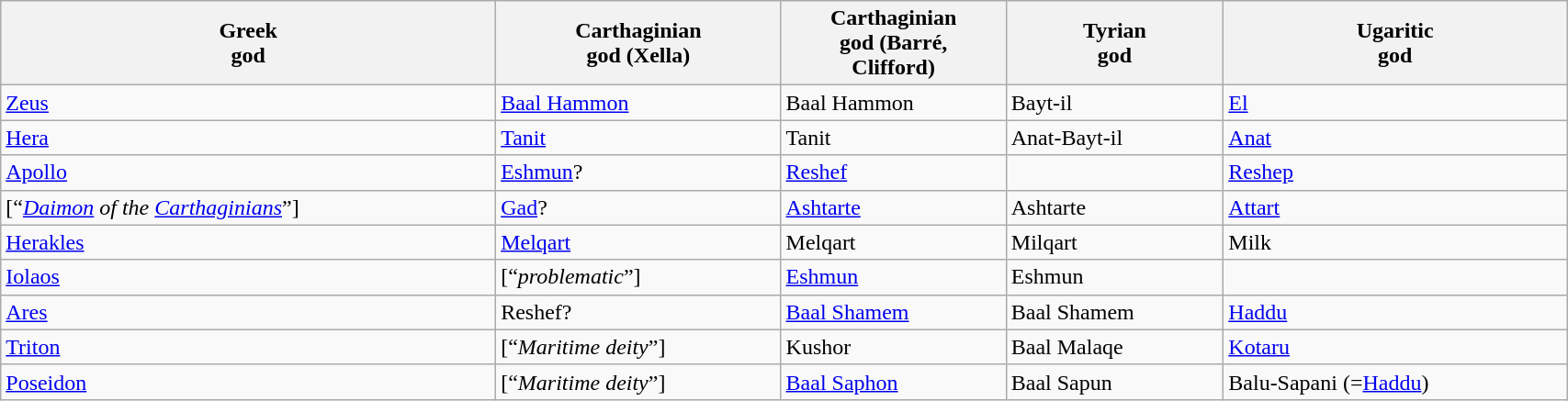<table class="wikitable" width="90%">
<tr>
<th>Greek<br>god</th>
<th>Carthaginian<br>god (Xella)</th>
<th>Carthaginian<br>god (Barré,<br>Clifford)</th>
<th>Tyrian<br>god</th>
<th>Ugaritic<br>god</th>
</tr>
<tr>
<td><a href='#'>Zeus</a></td>
<td><a href='#'>Baal Hammon</a></td>
<td>Baal Hammon</td>
<td>Bayt-il</td>
<td><a href='#'>El</a></td>
</tr>
<tr>
<td><a href='#'>Hera</a></td>
<td><a href='#'>Tanit</a></td>
<td>Tanit</td>
<td>Anat-Bayt-il</td>
<td><a href='#'>Anat</a></td>
</tr>
<tr>
<td><a href='#'>Apollo</a></td>
<td><a href='#'>Eshmun</a>?</td>
<td><a href='#'>Reshef</a></td>
<td></td>
<td><a href='#'>Reshep</a></td>
</tr>
<tr>
<td>[“<em><a href='#'>Daimon</a> of the <a href='#'>Carthaginians</a></em>”]</td>
<td><a href='#'>Gad</a>?</td>
<td><a href='#'>Ashtarte</a></td>
<td>Ashtarte</td>
<td><a href='#'>Attart</a></td>
</tr>
<tr>
<td><a href='#'>Herakles</a></td>
<td><a href='#'>Melqart</a></td>
<td>Melqart</td>
<td>Milqart</td>
<td>Milk</td>
</tr>
<tr>
<td><a href='#'>Iolaos</a></td>
<td>[“<em>problematic</em>”]</td>
<td><a href='#'>Eshmun</a></td>
<td>Eshmun</td>
<td></td>
</tr>
<tr>
<td><a href='#'>Ares</a></td>
<td>Reshef?</td>
<td><a href='#'>Baal Shamem</a></td>
<td>Baal Shamem</td>
<td><a href='#'>Haddu</a></td>
</tr>
<tr>
<td><a href='#'>Triton</a></td>
<td>[“<em>Maritime deity</em>”]</td>
<td>Kushor</td>
<td>Baal Malaqe</td>
<td><a href='#'>Kotaru</a></td>
</tr>
<tr>
<td><a href='#'>Poseidon</a></td>
<td>[“<em>Maritime deity</em>”]</td>
<td><a href='#'>Baal Saphon</a></td>
<td>Baal Sapun</td>
<td>Balu-Sapani (=<a href='#'>Haddu</a>)</td>
</tr>
</table>
